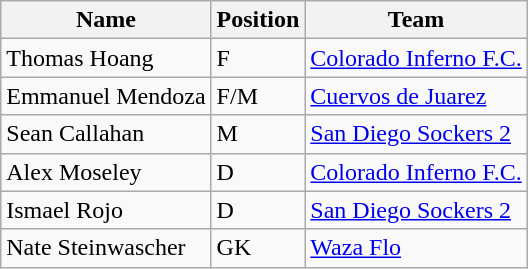<table class="wikitable">
<tr>
<th>Name</th>
<th>Position</th>
<th>Team</th>
</tr>
<tr>
<td>Thomas Hoang</td>
<td>F</td>
<td><a href='#'>Colorado Inferno F.C.</a></td>
</tr>
<tr>
<td>Emmanuel Mendoza</td>
<td>F/M</td>
<td><a href='#'>Cuervos de Juarez</a></td>
</tr>
<tr>
<td>Sean Callahan</td>
<td>M</td>
<td><a href='#'>San Diego Sockers 2</a></td>
</tr>
<tr>
<td>Alex Moseley</td>
<td>D</td>
<td><a href='#'>Colorado Inferno F.C.</a></td>
</tr>
<tr>
<td>Ismael Rojo</td>
<td>D</td>
<td><a href='#'>San Diego Sockers 2</a></td>
</tr>
<tr>
<td>Nate Steinwascher</td>
<td>GK</td>
<td><a href='#'>Waza Flo</a></td>
</tr>
</table>
